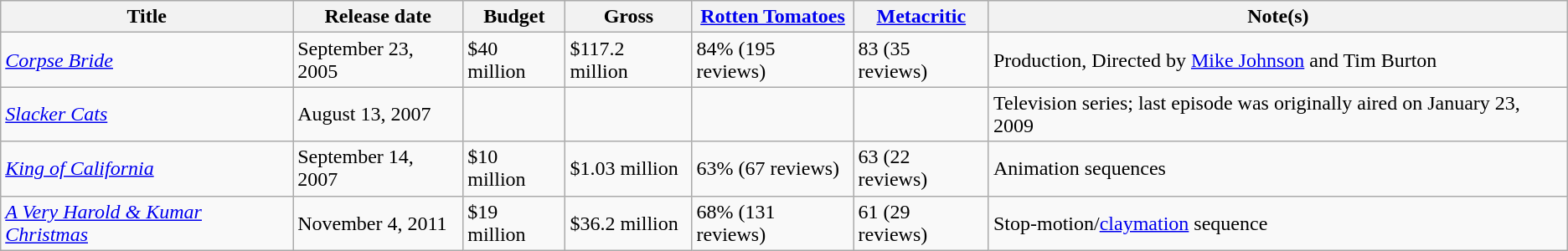<table class="wikitable sortable plainrowheaders">
<tr>
<th scope="col">Title</th>
<th scope="col">Release date</th>
<th scope="col">Budget</th>
<th scope="col">Gross</th>
<th scope="col"><a href='#'>Rotten Tomatoes</a></th>
<th scope="col"><a href='#'>Metacritic</a></th>
<th scope="col">Note(s)</th>
</tr>
<tr>
<td scope="row"><em><a href='#'>Corpse Bride</a></em></td>
<td>September 23, 2005</td>
<td>$40 million</td>
<td>$117.2 million</td>
<td>84% (195 reviews)</td>
<td>83 (35 reviews)</td>
<td>Production, Directed by <a href='#'>Mike Johnson</a> and Tim Burton</td>
</tr>
<tr>
<td scope="row"><em><a href='#'>Slacker Cats</a></em></td>
<td>August 13, 2007</td>
<td></td>
<td></td>
<td></td>
<td></td>
<td>Television series; last episode was originally aired on January 23, 2009</td>
</tr>
<tr>
<td scope="row"><em><a href='#'>King of California</a></em></td>
<td>September 14, 2007</td>
<td>$10 million</td>
<td>$1.03 million</td>
<td>63% (67 reviews)</td>
<td>63 (22 reviews)</td>
<td>Animation sequences</td>
</tr>
<tr>
<td scope="row"><em><a href='#'>A Very Harold & Kumar Christmas</a></em></td>
<td>November 4, 2011</td>
<td>$19 million</td>
<td>$36.2 million</td>
<td>68% (131 reviews)</td>
<td>61 (29 reviews)</td>
<td>Stop-motion/<a href='#'>claymation</a> sequence</td>
</tr>
</table>
